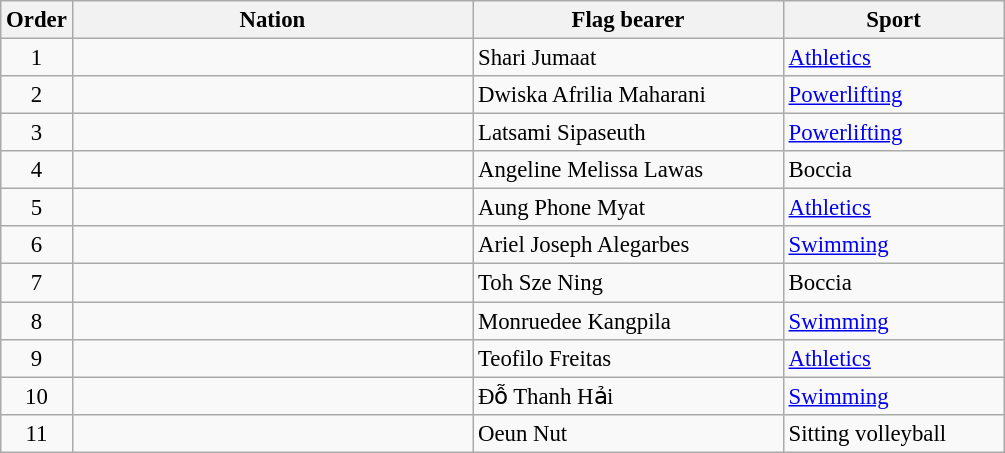<table class="sortable wikitable" style="font-size:95%">
<tr>
<th width=25>Order</th>
<th width=260>Nation</th>
<th width=200>Flag bearer</th>
<th width=140>Sport</th>
</tr>
<tr>
<td align="center">1</td>
<td></td>
<td>Shari Jumaat</td>
<td><a href='#'>Athletics</a></td>
</tr>
<tr>
<td align="center">2</td>
<td></td>
<td>Dwiska Afrilia Maharani</td>
<td><a href='#'>Powerlifting</a></td>
</tr>
<tr>
<td align="center">3</td>
<td></td>
<td>Latsami Sipaseuth</td>
<td><a href='#'>Powerlifting</a></td>
</tr>
<tr>
<td align="center">4</td>
<td></td>
<td>Angeline Melissa Lawas</td>
<td>Boccia</td>
</tr>
<tr>
<td align="center">5</td>
<td></td>
<td>Aung Phone Myat</td>
<td><a href='#'>Athletics</a></td>
</tr>
<tr>
<td align="center">6</td>
<td></td>
<td>Ariel Joseph Alegarbes</td>
<td><a href='#'>Swimming</a></td>
</tr>
<tr>
<td align="center">7</td>
<td></td>
<td>Toh Sze Ning</td>
<td>Boccia</td>
</tr>
<tr>
<td align="center">8</td>
<td></td>
<td>Monruedee Kangpila</td>
<td><a href='#'>Swimming</a></td>
</tr>
<tr>
<td align="center">9</td>
<td></td>
<td>Teofilo Freitas</td>
<td><a href='#'>Athletics</a></td>
</tr>
<tr>
<td align="center">10</td>
<td></td>
<td>Đỗ Thanh Hải</td>
<td><a href='#'>Swimming</a></td>
</tr>
<tr>
<td align="center">11</td>
<td> </td>
<td>Oeun Nut</td>
<td>Sitting volleyball</td>
</tr>
</table>
